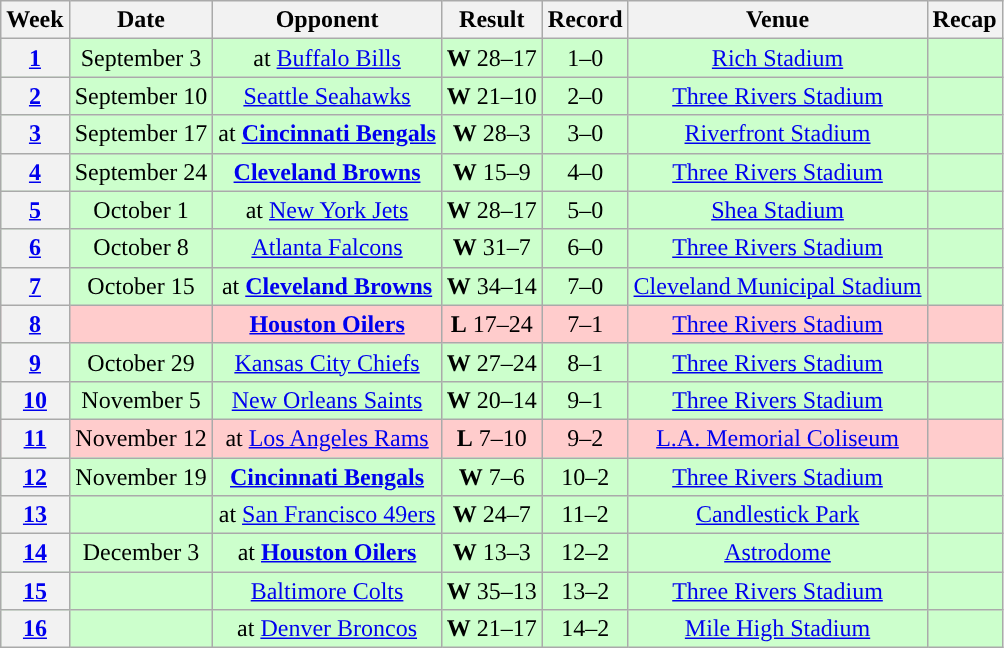<table class="wikitable" style="text-align:center">
<tr>
<th>Week</th>
<th>Date</th>
<th>Opponent</th>
<th>Result</th>
<th>Record</th>
<th>Venue</th>
<th>Recap</th>
</tr>
<tr style="background:#cfc;">
<th><a href='#'>1</a></th>
<td>September 3</td>
<td style="text-align:center;">at <a href='#'>Buffalo Bills</a></td>
<td style="text-align:center;"><strong>W</strong> 28–17</td>
<td style="text-align:center;">1–0</td>
<td style="text-align:center;"><a href='#'>Rich Stadium</a></td>
<td></td>
</tr>
<tr style="background:#cfc;">
<th><a href='#'>2</a></th>
<td>September 10</td>
<td style="text-align:center;"><a href='#'>Seattle Seahawks</a></td>
<td style="text-align:center;"><strong>W</strong> 21–10</td>
<td style="text-align:center;">2–0</td>
<td style="text-align:center;"><a href='#'>Three Rivers Stadium</a></td>
<td></td>
</tr>
<tr style="background:#cfc;">
<th><a href='#'>3</a></th>
<td>September 17</td>
<td style="text-align:center;">at <strong><a href='#'>Cincinnati Bengals</a></strong></td>
<td style="text-align:center;"><strong>W</strong> 28–3</td>
<td style="text-align:center;">3–0</td>
<td style="text-align:center;"><a href='#'>Riverfront Stadium</a></td>
<td></td>
</tr>
<tr style="background:#cfc;">
<th><a href='#'>4</a></th>
<td>September 24</td>
<td style="text-align:center;"><strong><a href='#'>Cleveland Browns</a></strong></td>
<td style="text-align:center;"><strong>W</strong> 15–9 </td>
<td style="text-align:center;">4–0</td>
<td style="text-align:center;"><a href='#'>Three Rivers Stadium</a></td>
<td></td>
</tr>
<tr style="background:#cfc;">
<th><a href='#'>5</a></th>
<td>October 1</td>
<td style="text-align:center;">at <a href='#'>New York Jets</a></td>
<td style="text-align:center;"><strong>W</strong> 28–17</td>
<td style="text-align:center;">5–0</td>
<td style="text-align:center;"><a href='#'>Shea Stadium</a></td>
<td></td>
</tr>
<tr style="background:#cfc;">
<th><a href='#'>6</a></th>
<td>October 8</td>
<td style="text-align:center;"><a href='#'>Atlanta Falcons</a></td>
<td style="text-align:center;"><strong>W</strong> 31–7</td>
<td style="text-align:center;">6–0</td>
<td style="text-align:center;"><a href='#'>Three Rivers Stadium</a></td>
<td></td>
</tr>
<tr style="background:#cfc;">
<th><a href='#'>7</a></th>
<td>October 15</td>
<td style="text-align:center;">at <strong><a href='#'>Cleveland Browns</a></strong></td>
<td style="text-align:center;"><strong>W</strong> 34–14</td>
<td style="text-align:center;">7–0</td>
<td style="text-align:center;"><a href='#'>Cleveland Municipal Stadium</a></td>
<td></td>
</tr>
<tr style="background:#fcc;">
<th><a href='#'>8</a></th>
<td></td>
<td style="text-align:center;"><strong><a href='#'>Houston Oilers</a></strong></td>
<td style="text-align:center;"><strong>L</strong> 17–24</td>
<td style="text-align:center;">7–1</td>
<td style="text-align:center;"><a href='#'>Three Rivers Stadium</a></td>
<td></td>
</tr>
<tr style="background:#cfc;">
<th><a href='#'>9</a></th>
<td>October 29</td>
<td style="text-align:center;"><a href='#'>Kansas City Chiefs</a></td>
<td style="text-align:center;"><strong>W</strong> 27–24</td>
<td style="text-align:center;">8–1</td>
<td style="text-align:center;"><a href='#'>Three Rivers Stadium</a></td>
<td></td>
</tr>
<tr style="background:#cfc;">
<th><a href='#'>10</a></th>
<td>November 5</td>
<td style="text-align:center;"><a href='#'>New Orleans Saints</a></td>
<td style="text-align:center;"><strong>W</strong> 20–14</td>
<td style="text-align:center;">9–1</td>
<td style="text-align:center;"><a href='#'>Three Rivers Stadium</a></td>
<td></td>
</tr>
<tr style="background:#fcc;">
<th><a href='#'>11</a></th>
<td>November 12</td>
<td style="text-align:center;">at <a href='#'>Los Angeles Rams</a></td>
<td style="text-align:center;"><strong>L</strong> 7–10</td>
<td style="text-align:center;">9–2</td>
<td style="text-align:center;"><a href='#'>L.A. Memorial Coliseum</a></td>
<td></td>
</tr>
<tr style="background:#cfc;">
<th><a href='#'>12</a></th>
<td>November 19</td>
<td style="text-align:center;"><strong><a href='#'>Cincinnati Bengals</a></strong></td>
<td style="text-align:center;"><strong>W</strong> 7–6</td>
<td style="text-align:center;">10–2</td>
<td style="text-align:center;"><a href='#'>Three Rivers Stadium</a></td>
<td></td>
</tr>
<tr style="background:#cfc;">
<th><a href='#'>13</a></th>
<td></td>
<td style="text-align:center;">at <a href='#'>San Francisco 49ers</a></td>
<td style="text-align:center;"><strong>W</strong> 24–7</td>
<td style="text-align:center;">11–2</td>
<td style="text-align:center;"><a href='#'>Candlestick Park</a></td>
<td></td>
</tr>
<tr style="background:#cfc;">
<th><a href='#'>14</a></th>
<td>December 3</td>
<td style="text-align:center;">at <strong><a href='#'>Houston Oilers</a></strong></td>
<td style="text-align:center;"><strong>W</strong> 13–3</td>
<td style="text-align:center;">12–2</td>
<td style="text-align:center;"><a href='#'>Astrodome</a></td>
<td></td>
</tr>
<tr style="background:#cfc;">
<th><a href='#'>15</a></th>
<td></td>
<td style="text-align:center;"><a href='#'>Baltimore Colts</a></td>
<td style="text-align:center;"><strong>W</strong> 35–13</td>
<td style="text-align:center;">13–2</td>
<td style="text-align:center;"><a href='#'>Three Rivers Stadium</a></td>
<td></td>
</tr>
<tr style="background:#cfc;">
<th><a href='#'>16</a></th>
<td></td>
<td style="text-align:center;">at <a href='#'>Denver Broncos</a></td>
<td style="text-align:center;"><strong>W</strong> 21–17</td>
<td style="text-align:center;">14–2</td>
<td style="text-align:center;"><a href='#'>Mile High Stadium</a></td>
<td></td>
</tr>
</table>
